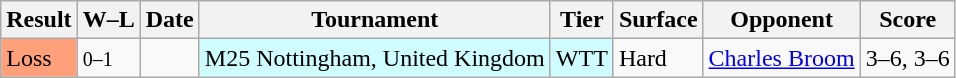<table class="wikitable">
<tr>
<th>Result</th>
<th class="unsortable">W–L</th>
<th>Date</th>
<th>Tournament</th>
<th>Tier</th>
<th>Surface</th>
<th>Opponent</th>
<th class="unsortable">Score</th>
</tr>
<tr>
<td bgcolor=FFA07A>Loss</td>
<td><small>0–1</small></td>
<td></td>
<td style="background:#cffcff;">M25 Nottingham, United Kingdom</td>
<td style="background:#cffcff;">WTT</td>
<td>Hard</td>
<td> <a href='#'>Charles Broom</a></td>
<td>3–6, 3–6</td>
</tr>
</table>
